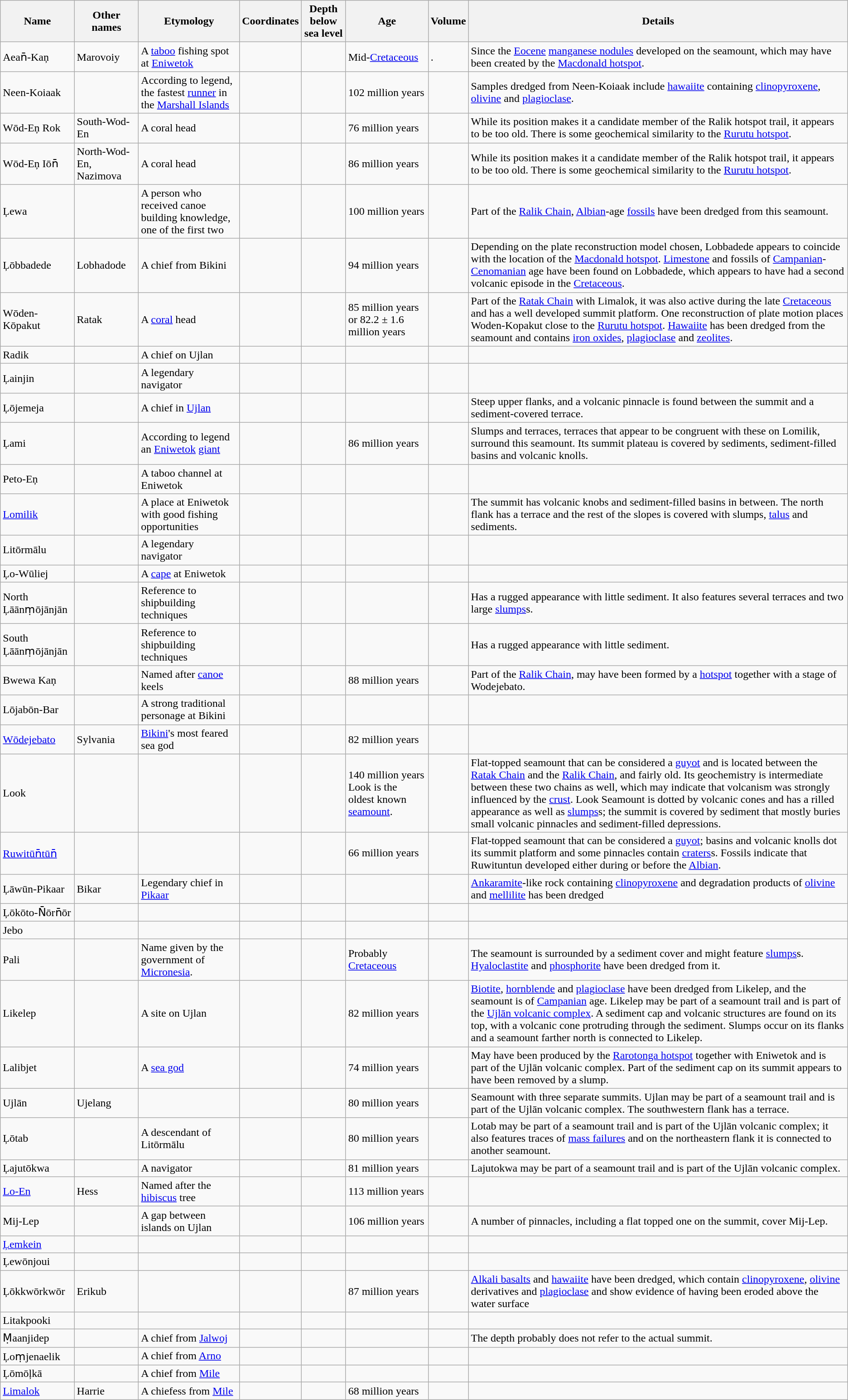<table class="wikitable sortable">
<tr>
<th>Name</th>
<th>Other names</th>
<th>Etymology</th>
<th>Coordinates</th>
<th>Depth below sea level</th>
<th>Age</th>
<th>Volume</th>
<th>Details</th>
</tr>
<tr>
<td>Aean̄-Kaņ</td>
<td>Marovoiy</td>
<td>A <a href='#'>taboo</a> fishing spot at <a href='#'>Eniwetok</a></td>
<td></td>
<td></td>
<td>Mid-<a href='#'>Cretaceous</a></td>
<td>.</td>
<td>Since the <a href='#'>Eocene</a> <a href='#'>manganese nodules</a> developed on the seamount, which may have been created by the <a href='#'>Macdonald hotspot</a>.</td>
</tr>
<tr>
<td>Neen-Koiaak</td>
<td></td>
<td>According to legend, the fastest <a href='#'>runner</a> in the <a href='#'>Marshall Islands</a></td>
<td></td>
<td></td>
<td>102 million years</td>
<td></td>
<td>Samples dredged from Neen-Koiaak include <a href='#'>hawaiite</a> containing <a href='#'>clinopyroxene</a>, <a href='#'>olivine</a> and <a href='#'>plagioclase</a>.</td>
</tr>
<tr>
<td>Wōd-Eņ Rok</td>
<td>South-Wod-En</td>
<td>A coral head</td>
<td></td>
<td></td>
<td>76 million years</td>
<td></td>
<td>While its position makes it a candidate member of the Ralik hotspot trail, it appears to be too old. There is some geochemical similarity to the <a href='#'>Rurutu hotspot</a>.</td>
</tr>
<tr>
<td>Wōd-Eņ Iōn̄</td>
<td>North-Wod-En, Nazimova</td>
<td>A coral head</td>
<td></td>
<td></td>
<td>86 million years</td>
<td></td>
<td>While its position makes it a candidate member of the Ralik hotspot trail, it appears to be too old. There is some geochemical similarity to the <a href='#'>Rurutu hotspot</a>.</td>
</tr>
<tr>
<td>Ļewa</td>
<td></td>
<td>A person who received canoe building knowledge, one of the first two</td>
<td></td>
<td></td>
<td>100 million years</td>
<td></td>
<td>Part of the <a href='#'>Ralik Chain</a>, <a href='#'>Albian</a>-age <a href='#'>fossils</a> have been dredged from this seamount.</td>
</tr>
<tr>
<td>Ļōbbadede</td>
<td>Lobhadode</td>
<td>A chief from Bikini</td>
<td></td>
<td></td>
<td>94 million years</td>
<td></td>
<td>Depending on the plate reconstruction model chosen, Lobbadede appears to coincide with the location of the <a href='#'>Macdonald hotspot</a>. <a href='#'>Limestone</a> and fossils of <a href='#'>Campanian</a>-<a href='#'>Cenomanian</a> age have been found on Lobbadede, which appears to have had a second volcanic episode in the <a href='#'>Cretaceous</a>.</td>
</tr>
<tr>
<td>Wōden-Kōpakut</td>
<td>Ratak</td>
<td>A <a href='#'>coral</a> head</td>
<td></td>
<td></td>
<td>85 million years or 82.2 ± 1.6 million years</td>
<td></td>
<td>Part of the <a href='#'>Ratak Chain</a> with Limalok, it was also active during the late <a href='#'>Cretaceous</a> and has a well developed summit platform. One reconstruction of plate motion places Woden-Kopakut close to the <a href='#'>Rurutu hotspot</a>. <a href='#'>Hawaiite</a> has been dredged from the seamount and contains <a href='#'>iron oxides</a>, <a href='#'>plagioclase</a> and <a href='#'>zeolites</a>.</td>
</tr>
<tr>
<td>Radik</td>
<td></td>
<td>A chief on Ujlan</td>
<td></td>
<td></td>
<td></td>
<td></td>
<td></td>
</tr>
<tr>
<td>Ļainjin</td>
<td></td>
<td>A legendary navigator</td>
<td></td>
<td></td>
<td></td>
<td></td>
<td></td>
</tr>
<tr>
<td>Ļōjemeja</td>
<td></td>
<td>A chief in <a href='#'>Ujlan</a></td>
<td></td>
<td></td>
<td></td>
<td></td>
<td>Steep upper flanks, and a volcanic pinnacle is found between the summit and a sediment-covered terrace.</td>
</tr>
<tr>
<td>Ļami</td>
<td></td>
<td>According to legend an <a href='#'>Eniwetok</a> <a href='#'>giant</a></td>
<td></td>
<td></td>
<td>86 million years</td>
<td></td>
<td>Slumps and terraces, terraces that appear to be congruent with these on Lomilik, surround this seamount. Its summit plateau is covered by sediments, sediment-filled basins and volcanic knolls.</td>
</tr>
<tr>
<td>Peto-Eņ</td>
<td></td>
<td>A taboo channel at Eniwetok</td>
<td></td>
<td></td>
<td></td>
<td></td>
<td></td>
</tr>
<tr>
<td><a href='#'>Lomilik</a></td>
<td></td>
<td>A place at Eniwetok with good fishing opportunities</td>
<td></td>
<td></td>
<td></td>
<td></td>
<td>The summit has volcanic knobs and sediment-filled basins in between. The north flank has a terrace and the rest of the slopes is covered with slumps, <a href='#'>talus</a> and sediments.</td>
</tr>
<tr>
<td>Litōrmālu</td>
<td></td>
<td>A legendary navigator</td>
<td></td>
<td></td>
<td></td>
<td></td>
<td></td>
</tr>
<tr>
<td>Ļo-Wūliej</td>
<td></td>
<td>A <a href='#'>cape</a> at Eniwetok</td>
<td></td>
<td></td>
<td></td>
<td></td>
<td></td>
</tr>
<tr>
<td>North Ļāānṃōjānjān</td>
<td></td>
<td>Reference to shipbuilding techniques</td>
<td></td>
<td></td>
<td></td>
<td></td>
<td>Has a rugged appearance with little sediment. It also features several terraces and two large <a href='#'>slumps</a>s.</td>
</tr>
<tr>
<td>South Ļāānṃōjānjān</td>
<td></td>
<td>Reference to shipbuilding techniques</td>
<td></td>
<td></td>
<td></td>
<td></td>
<td>Has a rugged appearance with little sediment.</td>
</tr>
<tr>
<td>Bwewa Kaņ</td>
<td></td>
<td>Named after <a href='#'>canoe</a> keels</td>
<td></td>
<td></td>
<td>88 million years</td>
<td></td>
<td>Part of the <a href='#'>Ralik Chain</a>, may have been formed by a <a href='#'>hotspot</a> together with a stage of Wodejebato.</td>
</tr>
<tr>
<td>Lōjabōn-Bar</td>
<td></td>
<td>A strong traditional personage at Bikini</td>
<td></td>
<td></td>
<td></td>
<td></td>
<td></td>
</tr>
<tr>
<td><a href='#'>Wōdejebato</a></td>
<td>Sylvania</td>
<td><a href='#'>Bikini</a>'s most feared sea god</td>
<td></td>
<td></td>
<td>82 million years</td>
<td></td>
<td></td>
</tr>
<tr>
<td>Look</td>
<td></td>
<td></td>
<td></td>
<td></td>
<td>140 million years Look is the oldest known <a href='#'>seamount</a>.</td>
<td></td>
<td>Flat-topped seamount that can be considered a <a href='#'>guyot</a> and is located between the <a href='#'>Ratak Chain</a> and the <a href='#'>Ralik Chain</a>, and fairly old. Its geochemistry is intermediate between these two chains as well, which may indicate that volcanism was strongly influenced by the <a href='#'>crust</a>. Look Seamount is dotted by volcanic cones and has a rilled appearance as well as <a href='#'>slumps</a>s; the summit is covered by sediment that mostly buries small volcanic pinnacles and sediment-filled depressions.</td>
</tr>
<tr>
<td><a href='#'>Ruwitūn̄tūn̄</a></td>
<td></td>
<td></td>
<td></td>
<td></td>
<td>66 million years</td>
<td></td>
<td>Flat-topped seamount that can be considered a <a href='#'>guyot</a>; basins and volcanic knolls dot its summit platform and some pinnacles contain <a href='#'>craters</a>s. Fossils indicate that Ruwituntun developed either during or before the <a href='#'>Albian</a>.</td>
</tr>
<tr>
<td>Ļāwūn-Pikaar</td>
<td>Bikar</td>
<td>Legendary chief in <a href='#'>Pikaar</a></td>
<td></td>
<td></td>
<td></td>
<td></td>
<td><a href='#'>Ankaramite</a>-like rock containing <a href='#'>clinopyroxene</a> and degradation products of <a href='#'>olivine</a> and <a href='#'>mellilite</a> has been dredged</td>
</tr>
<tr>
<td>Ļōkōto-N̄ōrn̄ōr</td>
<td></td>
<td></td>
<td></td>
<td></td>
<td></td>
<td></td>
<td></td>
</tr>
<tr>
<td>Jebo</td>
<td></td>
<td></td>
<td></td>
<td></td>
<td></td>
<td></td>
<td></td>
</tr>
<tr>
<td>Pali</td>
<td></td>
<td>Name given by the government of <a href='#'>Micronesia</a>.</td>
<td></td>
<td></td>
<td>Probably <a href='#'>Cretaceous</a></td>
<td></td>
<td>The seamount is surrounded by a sediment cover and might feature <a href='#'>slumps</a>s. <a href='#'>Hyaloclastite</a> and <a href='#'>phosphorite</a> have been dredged from it.</td>
</tr>
<tr>
<td>Likelep</td>
<td></td>
<td>A site on Ujlan</td>
<td></td>
<td></td>
<td>82 million years</td>
<td></td>
<td><a href='#'>Biotite</a>, <a href='#'>hornblende</a> and <a href='#'>plagioclase</a> have been dredged from Likelep, and the seamount is of <a href='#'>Campanian</a> age. Likelep may be part of a seamount trail and is part of the <a href='#'>Ujlān volcanic complex</a>. A sediment cap and volcanic structures are found on its top, with a volcanic cone protruding through the sediment. Slumps occur on its flanks and a seamount farther north is connected to Likelep.</td>
</tr>
<tr>
<td>Lalibjet</td>
<td></td>
<td>A <a href='#'>sea god</a></td>
<td></td>
<td></td>
<td>74 million years</td>
<td></td>
<td>May have been produced by the <a href='#'>Rarotonga hotspot</a> together with Eniwetok and is part of the Ujlān volcanic complex. Part of the sediment cap on its summit appears to have been removed by a slump.</td>
</tr>
<tr>
<td>Ujlān</td>
<td>Ujelang</td>
<td></td>
<td></td>
<td></td>
<td>80 million years</td>
<td></td>
<td>Seamount with three separate summits. Ujlan may be part of a seamount trail and is part of the Ujlān volcanic complex. The southwestern flank has a terrace.</td>
</tr>
<tr>
<td>Ļōtab</td>
<td></td>
<td>A descendant of Litōrmālu</td>
<td></td>
<td></td>
<td>80 million years</td>
<td></td>
<td>Lotab may be part of a seamount trail and is part of the Ujlān volcanic complex; it also features traces of <a href='#'>mass failures</a> and on the northeastern flank it is connected to another seamount.</td>
</tr>
<tr>
<td>Ļajutōkwa</td>
<td></td>
<td>A navigator</td>
<td></td>
<td></td>
<td>81 million years</td>
<td></td>
<td>Lajutokwa may be part of a seamount trail and is part of the Ujlān volcanic complex.</td>
</tr>
<tr>
<td><a href='#'>Lo-En</a></td>
<td>Hess</td>
<td>Named after the <a href='#'>hibiscus</a> tree</td>
<td></td>
<td></td>
<td>113 million years</td>
<td></td>
<td></td>
</tr>
<tr>
<td>Mij-Lep</td>
<td></td>
<td>A gap between islands on Ujlan</td>
<td></td>
<td></td>
<td>106 million years</td>
<td></td>
<td>A number of pinnacles, including a flat topped one on the summit, cover Mij-Lep.</td>
</tr>
<tr>
<td><a href='#'>Ļemkein</a></td>
<td></td>
<td></td>
<td></td>
<td></td>
<td></td>
<td></td>
<td></td>
</tr>
<tr>
<td>Ļewōnjoui</td>
<td></td>
<td></td>
<td></td>
<td></td>
<td></td>
<td></td>
<td></td>
</tr>
<tr>
<td>Ļōkkwōrkwōr</td>
<td>Erikub</td>
<td></td>
<td></td>
<td></td>
<td>87 million years</td>
<td></td>
<td><a href='#'>Alkali basalts</a> and <a href='#'>hawaiite</a> have been dredged, which contain <a href='#'>clinopyroxene</a>, <a href='#'>olivine</a> derivatives and <a href='#'>plagioclase</a> and show evidence of having been eroded above the water surface</td>
</tr>
<tr>
<td>Litakpooki</td>
<td></td>
<td></td>
<td></td>
<td></td>
<td></td>
<td></td>
<td></td>
</tr>
<tr>
<td>Ṃaanjidep</td>
<td></td>
<td>A chief from <a href='#'>Jalwoj</a></td>
<td></td>
<td></td>
<td></td>
<td></td>
<td>The depth probably does not refer to the actual summit.</td>
</tr>
<tr>
<td>Ļoṃjenaelik</td>
<td></td>
<td>A chief from <a href='#'>Arno</a></td>
<td></td>
<td></td>
<td></td>
<td></td>
<td></td>
</tr>
<tr>
<td>Ļōmōļkā</td>
<td></td>
<td>A chief from <a href='#'>Mile</a></td>
<td></td>
<td></td>
<td></td>
<td></td>
<td></td>
</tr>
<tr>
<td><a href='#'>Limalok</a></td>
<td>Harrie</td>
<td>A chiefess from <a href='#'>Mile</a></td>
<td></td>
<td></td>
<td>68 million years</td>
<td></td>
<td></td>
</tr>
</table>
